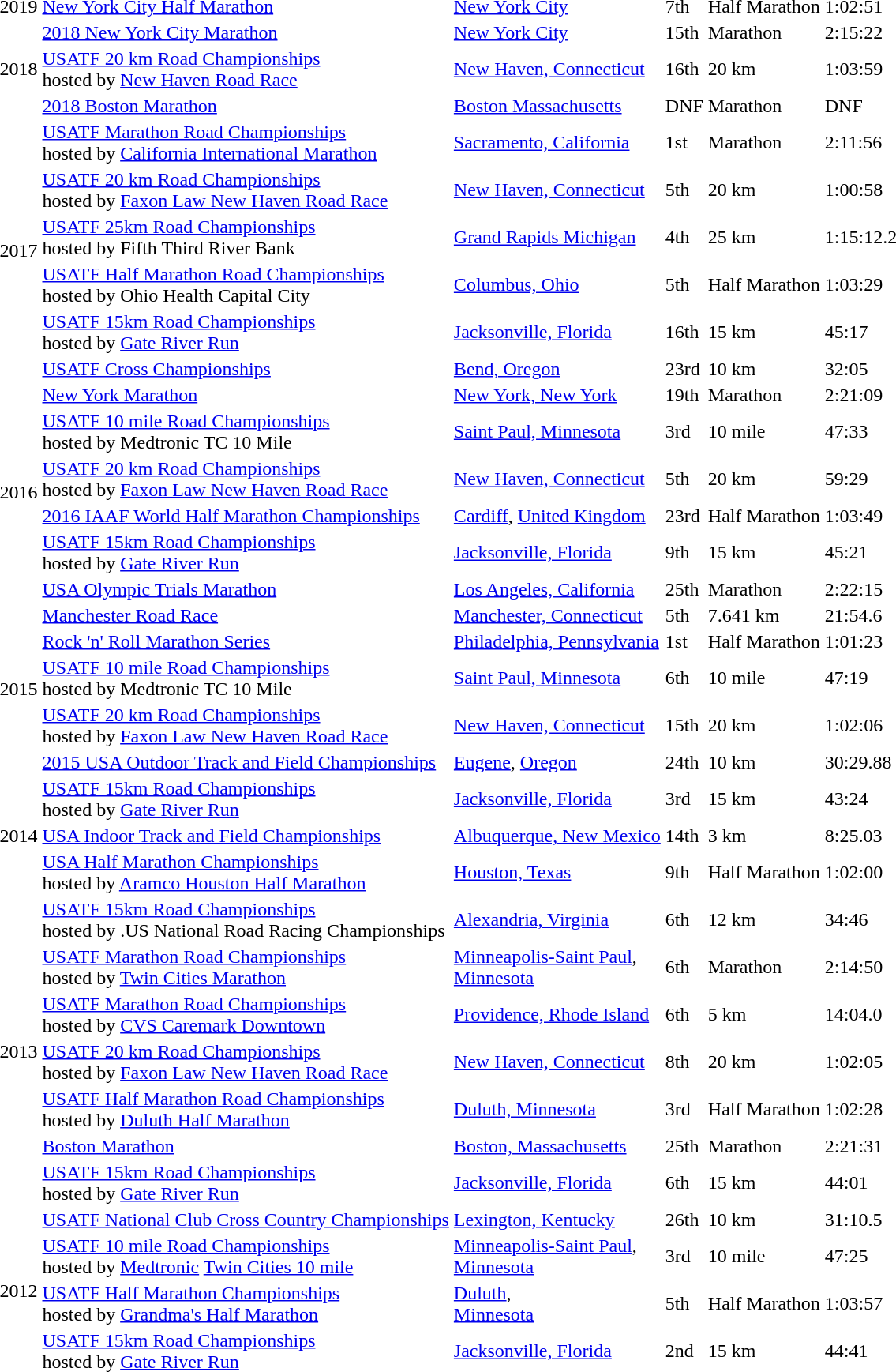<table>
<tr>
<td rowspan=1>2019</td>
<td><a href='#'>New York City Half Marathon</a></td>
<td><a href='#'>New York City</a></td>
<td>7th</td>
<td>Half Marathon</td>
<td>1:02:51</td>
</tr>
<tr>
<td rowspan=3>2018</td>
<td><a href='#'>2018 New York City Marathon</a></td>
<td><a href='#'>New York City</a></td>
<td>15th</td>
<td>Marathon</td>
<td>2:15:22</td>
</tr>
<tr>
<td><a href='#'>USATF 20 km Road Championships</a><br> hosted by <a href='#'>New Haven Road Race</a></td>
<td><a href='#'>New Haven, Connecticut</a></td>
<td>16th</td>
<td>20 km</td>
<td>1:03:59</td>
</tr>
<tr>
<td><a href='#'>2018 Boston Marathon</a></td>
<td><a href='#'>Boston Massachusetts</a></td>
<td>DNF</td>
<td>Marathon</td>
<td>DNF</td>
</tr>
<tr>
<td rowspan=6>2017</td>
<td><a href='#'>USATF Marathon Road Championships</a><br> hosted by <a href='#'>California International Marathon</a></td>
<td><a href='#'>Sacramento, California</a></td>
<td>1st</td>
<td>Marathon</td>
<td>2:11:56</td>
</tr>
<tr>
<td><a href='#'>USATF 20 km Road Championships</a><br>hosted by <a href='#'>Faxon Law New Haven Road Race</a></td>
<td><a href='#'>New Haven, Connecticut</a></td>
<td>5th</td>
<td>20 km</td>
<td>1:00:58</td>
</tr>
<tr>
<td><a href='#'>USATF 25km Road Championships</a><br>hosted by Fifth Third River Bank</td>
<td><a href='#'>Grand Rapids Michigan</a></td>
<td>4th</td>
<td>25 km</td>
<td>1:15:12.2</td>
</tr>
<tr>
<td><a href='#'>USATF Half Marathon Road Championships</a><br>hosted by Ohio Health Capital City</td>
<td><a href='#'>Columbus, Ohio</a></td>
<td>5th</td>
<td>Half Marathon</td>
<td>1:03:29</td>
</tr>
<tr>
<td><a href='#'>USATF 15km Road Championships</a><br> hosted by <a href='#'>Gate River Run</a></td>
<td><a href='#'>Jacksonville, Florida</a></td>
<td>16th</td>
<td>15 km</td>
<td>45:17</td>
</tr>
<tr>
<td><a href='#'>USATF Cross Championships</a></td>
<td><a href='#'>Bend, Oregon</a></td>
<td>23rd</td>
<td>10 km</td>
<td>32:05</td>
</tr>
<tr>
<td rowspan=6>2016</td>
<td><a href='#'>New York Marathon</a></td>
<td><a href='#'>New York, New York</a></td>
<td>19th</td>
<td>Marathon</td>
<td>2:21:09</td>
</tr>
<tr>
<td><a href='#'>USATF 10 mile Road Championships</a><br>hosted by Medtronic TC 10 Mile</td>
<td><a href='#'>Saint Paul, Minnesota</a></td>
<td>3rd</td>
<td>10 mile</td>
<td>47:33</td>
</tr>
<tr>
<td><a href='#'>USATF 20 km Road Championships</a><br>hosted by <a href='#'>Faxon Law New Haven Road Race</a></td>
<td><a href='#'>New Haven, Connecticut</a></td>
<td>5th</td>
<td>20 km</td>
<td>59:29</td>
</tr>
<tr>
<td><a href='#'>2016 IAAF World Half Marathon Championships</a></td>
<td><a href='#'>Cardiff</a>, <a href='#'>United Kingdom</a></td>
<td>23rd</td>
<td>Half Marathon</td>
<td>1:03:49</td>
</tr>
<tr>
<td><a href='#'>USATF 15km Road Championships</a><br> hosted by <a href='#'>Gate River Run</a></td>
<td><a href='#'>Jacksonville, Florida</a></td>
<td>9th</td>
<td>15 km</td>
<td>45:21</td>
</tr>
<tr>
<td><a href='#'>USA Olympic Trials Marathon</a></td>
<td><a href='#'>Los Angeles, California</a></td>
<td>25th</td>
<td>Marathon</td>
<td>2:22:15</td>
</tr>
<tr>
<td rowspan=5>2015</td>
<td><a href='#'>Manchester Road Race</a></td>
<td><a href='#'>Manchester, Connecticut</a></td>
<td>5th</td>
<td>7.641 km</td>
<td>21:54.6</td>
</tr>
<tr>
<td><a href='#'>Rock 'n' Roll Marathon Series</a></td>
<td><a href='#'>Philadelphia, Pennsylvania</a></td>
<td>1st</td>
<td>Half Marathon</td>
<td>1:01:23</td>
</tr>
<tr>
<td><a href='#'>USATF 10 mile Road Championships</a><br>hosted by Medtronic TC 10 Mile</td>
<td><a href='#'>Saint Paul, Minnesota</a></td>
<td>6th</td>
<td>10 mile</td>
<td>47:19</td>
</tr>
<tr>
<td><a href='#'>USATF 20 km Road Championships</a><br>hosted by <a href='#'>Faxon Law New Haven Road Race</a></td>
<td><a href='#'>New Haven, Connecticut</a></td>
<td>15th</td>
<td>20 km</td>
<td>1:02:06</td>
</tr>
<tr>
<td><a href='#'>2015 USA Outdoor Track and Field Championships</a></td>
<td><a href='#'>Eugene</a>, <a href='#'>Oregon</a></td>
<td>24th</td>
<td>10 km</td>
<td>30:29.88</td>
</tr>
<tr>
<td rowspan=3>2014</td>
<td><a href='#'>USATF 15km Road Championships</a><br> hosted by <a href='#'>Gate River Run</a></td>
<td><a href='#'>Jacksonville, Florida</a></td>
<td>3rd</td>
<td>15 km</td>
<td>43:24</td>
</tr>
<tr>
<td><a href='#'>USA Indoor Track and Field Championships</a></td>
<td><a href='#'>Albuquerque, New Mexico</a></td>
<td>14th</td>
<td>3 km</td>
<td>8:25.03</td>
</tr>
<tr>
<td><a href='#'>USA Half Marathon Championships</a><br>hosted by <a href='#'>Aramco Houston Half Marathon</a></td>
<td><a href='#'>Houston, Texas</a></td>
<td>9th</td>
<td>Half Marathon</td>
<td>1:02:00</td>
</tr>
<tr>
<td rowspan=7>2013</td>
<td><a href='#'>USATF 15km Road Championships</a><br> hosted by .US National Road Racing Championships</td>
<td><a href='#'>Alexandria, Virginia</a></td>
<td>6th</td>
<td>12 km</td>
<td>34:46</td>
</tr>
<tr>
<td><a href='#'>USATF Marathon Road Championships</a><br> hosted by <a href='#'>Twin Cities Marathon</a></td>
<td><a href='#'>Minneapolis-Saint Paul</a>, <br><a href='#'>Minnesota</a></td>
<td>6th</td>
<td>Marathon</td>
<td>2:14:50</td>
</tr>
<tr>
<td><a href='#'>USATF Marathon Road Championships</a><br> hosted by <a href='#'>CVS Caremark Downtown</a></td>
<td><a href='#'>Providence, Rhode Island</a></td>
<td>6th</td>
<td>5 km</td>
<td>14:04.0</td>
</tr>
<tr>
<td><a href='#'>USATF 20 km Road Championships</a><br>hosted by <a href='#'>Faxon Law New Haven Road Race</a></td>
<td><a href='#'>New Haven, Connecticut</a></td>
<td>8th</td>
<td>20 km</td>
<td>1:02:05</td>
</tr>
<tr>
<td><a href='#'>USATF Half Marathon Road Championships</a><br>hosted by <a href='#'>Duluth Half Marathon</a></td>
<td><a href='#'>Duluth, Minnesota</a></td>
<td>3rd</td>
<td>Half Marathon</td>
<td>1:02:28</td>
</tr>
<tr>
<td><a href='#'>Boston Marathon</a></td>
<td><a href='#'>Boston, Massachusetts</a></td>
<td>25th</td>
<td>Marathon</td>
<td>2:21:31</td>
</tr>
<tr>
<td><a href='#'>USATF 15km Road Championships</a><br> hosted by <a href='#'>Gate River Run</a></td>
<td><a href='#'>Jacksonville, Florida</a></td>
<td>6th</td>
<td>15 km</td>
<td>44:01</td>
</tr>
<tr>
<td rowspan=4>2012</td>
<td><a href='#'>USATF National Club Cross Country Championships</a></td>
<td><a href='#'>Lexington, Kentucky</a></td>
<td>26th</td>
<td>10 km</td>
<td>31:10.5</td>
</tr>
<tr>
<td><a href='#'>USATF 10 mile Road Championships</a><br> hosted by <a href='#'>Medtronic</a> <a href='#'>Twin Cities 10 mile</a></td>
<td><a href='#'>Minneapolis-Saint Paul</a>, <br><a href='#'>Minnesota</a></td>
<td>3rd</td>
<td>10 mile</td>
<td>47:25</td>
</tr>
<tr>
<td><a href='#'>USATF Half Marathon Championships</a><br> hosted by <a href='#'>Grandma's Half Marathon</a></td>
<td><a href='#'>Duluth</a>, <br><a href='#'>Minnesota</a></td>
<td>5th</td>
<td>Half Marathon</td>
<td>1:03:57</td>
</tr>
<tr>
<td><a href='#'>USATF 15km Road Championships</a><br> hosted by <a href='#'>Gate River Run</a></td>
<td><a href='#'>Jacksonville, Florida</a></td>
<td>2nd</td>
<td>15 km</td>
<td>44:41</td>
</tr>
</table>
